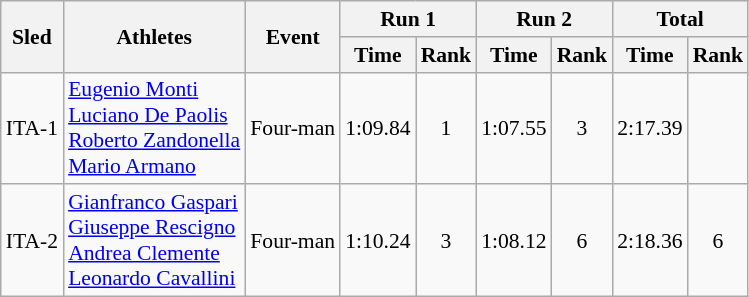<table class="wikitable"  border="1" style="font-size:90%">
<tr>
<th rowspan="2">Sled</th>
<th rowspan="2">Athletes</th>
<th rowspan="2">Event</th>
<th colspan="2">Run 1</th>
<th colspan="2">Run 2</th>
<th colspan="2">Total</th>
</tr>
<tr>
<th>Time</th>
<th>Rank</th>
<th>Time</th>
<th>Rank</th>
<th>Time</th>
<th>Rank</th>
</tr>
<tr>
<td align="center">ITA-1</td>
<td><a href='#'>Eugenio Monti</a><br><a href='#'>Luciano De Paolis</a><br><a href='#'>Roberto Zandonella</a><br><a href='#'>Mario Armano</a></td>
<td>Four-man</td>
<td align="center">1:09.84</td>
<td align="center">1</td>
<td align="center">1:07.55</td>
<td align="center">3</td>
<td align="center">2:17.39</td>
<td align="center"></td>
</tr>
<tr>
<td align="center">ITA-2</td>
<td><a href='#'>Gianfranco Gaspari</a><br><a href='#'>Giuseppe Rescigno</a><br><a href='#'>Andrea Clemente</a><br><a href='#'>Leonardo Cavallini</a></td>
<td>Four-man</td>
<td align="center">1:10.24</td>
<td align="center">3</td>
<td align="center">1:08.12</td>
<td align="center">6</td>
<td align="center">2:18.36</td>
<td align="center">6</td>
</tr>
</table>
